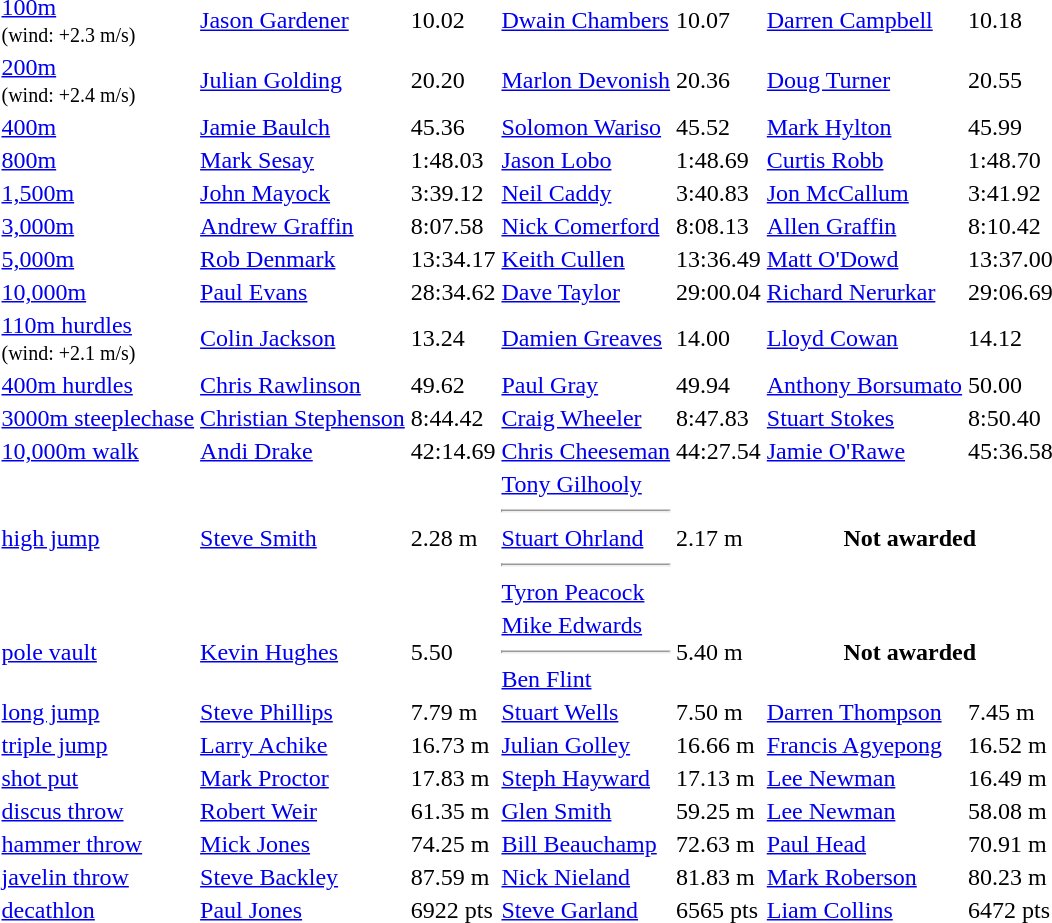<table>
<tr>
<td><a href='#'>100m</a><br><small>(wind: +2.3 m/s)</small></td>
<td><a href='#'>Jason Gardener</a></td>
<td>10.02 </td>
<td><a href='#'>Dwain Chambers</a></td>
<td>10.07 </td>
<td><a href='#'>Darren Campbell</a></td>
<td>10.18 </td>
</tr>
<tr>
<td><a href='#'>200m</a><br><small>(wind: +2.4 m/s)</small></td>
<td><a href='#'>Julian Golding</a></td>
<td>20.20 </td>
<td><a href='#'>Marlon Devonish</a></td>
<td>20.36 </td>
<td> <a href='#'>Doug Turner</a></td>
<td>20.55 </td>
</tr>
<tr>
<td><a href='#'>400m</a></td>
<td> <a href='#'>Jamie Baulch</a></td>
<td>45.36</td>
<td><a href='#'>Solomon Wariso</a></td>
<td>45.52</td>
<td><a href='#'>Mark Hylton</a></td>
<td>45.99</td>
</tr>
<tr>
<td><a href='#'>800m</a></td>
<td><a href='#'>Mark Sesay</a></td>
<td>1:48.03</td>
<td><a href='#'>Jason Lobo</a></td>
<td>1:48.69</td>
<td><a href='#'>Curtis Robb</a></td>
<td>1:48.70</td>
</tr>
<tr>
<td><a href='#'>1,500m</a></td>
<td><a href='#'>John Mayock</a></td>
<td>3:39.12</td>
<td><a href='#'>Neil Caddy</a></td>
<td>3:40.83</td>
<td> <a href='#'>Jon McCallum</a></td>
<td>3:41.92</td>
</tr>
<tr>
<td><a href='#'>3,000m</a></td>
<td><a href='#'>Andrew Graffin</a></td>
<td>8:07.58</td>
<td><a href='#'>Nick Comerford</a></td>
<td>8:08.13</td>
<td><a href='#'>Allen Graffin</a></td>
<td>8:10.42</td>
</tr>
<tr>
<td><a href='#'>5,000m</a></td>
<td><a href='#'>Rob Denmark</a></td>
<td>13:34.17</td>
<td><a href='#'>Keith Cullen</a></td>
<td>13:36.49</td>
<td><a href='#'>Matt O'Dowd</a></td>
<td>13:37.00</td>
</tr>
<tr>
<td><a href='#'>10,000m</a></td>
<td><a href='#'>Paul Evans</a></td>
<td>28:34.62</td>
<td><a href='#'>Dave Taylor</a></td>
<td>29:00.04</td>
<td><a href='#'>Richard Nerurkar</a></td>
<td>29:06.69</td>
</tr>
<tr>
<td><a href='#'>110m hurdles</a><br><small>(wind: +2.1 m/s)</small></td>
<td> <a href='#'>Colin Jackson</a></td>
<td>13.24 </td>
<td><a href='#'>Damien Greaves</a></td>
<td>14.00 </td>
<td><a href='#'>Lloyd Cowan</a></td>
<td>14.12 </td>
</tr>
<tr>
<td><a href='#'>400m hurdles</a></td>
<td><a href='#'>Chris Rawlinson</a></td>
<td>49.62</td>
<td> <a href='#'>Paul Gray</a></td>
<td>49.94</td>
<td><a href='#'>Anthony Borsumato</a></td>
<td>50.00</td>
</tr>
<tr>
<td><a href='#'>3000m steeplechase</a></td>
<td><a href='#'>Christian Stephenson</a></td>
<td>8:44.42</td>
<td><a href='#'>Craig Wheeler</a></td>
<td>8:47.83</td>
<td><a href='#'>Stuart Stokes</a></td>
<td>8:50.40</td>
</tr>
<tr>
<td><a href='#'>10,000m walk</a></td>
<td><a href='#'>Andi Drake</a></td>
<td>42:14.69</td>
<td><a href='#'>Chris Cheeseman</a></td>
<td>44:27.54</td>
<td> <a href='#'>Jamie O'Rawe</a></td>
<td>45:36.58</td>
</tr>
<tr>
<td><a href='#'>high jump</a></td>
<td><a href='#'>Steve Smith</a></td>
<td>2.28 m</td>
<td> <a href='#'>Tony Gilhooly</a><hr><a href='#'>Stuart Ohrland</a><hr> <a href='#'>Tyron Peacock</a></td>
<td>2.17 m</td>
<th colspan=2>Not awarded</th>
</tr>
<tr>
<td><a href='#'>pole vault</a></td>
<td><a href='#'>Kevin Hughes</a></td>
<td>5.50</td>
<td><a href='#'>Mike Edwards</a><hr><a href='#'>Ben Flint</a></td>
<td>5.40 m</td>
<th colspan=2>Not awarded</th>
</tr>
<tr>
<td><a href='#'>long jump</a></td>
<td><a href='#'>Steve Phillips</a></td>
<td>7.79 m</td>
<td><a href='#'>Stuart Wells</a></td>
<td>7.50 m</td>
<td><a href='#'>Darren Thompson</a></td>
<td>7.45 m</td>
</tr>
<tr>
<td><a href='#'>triple jump</a></td>
<td><a href='#'>Larry Achike</a></td>
<td>16.73 m </td>
<td><a href='#'>Julian Golley</a></td>
<td>16.66 m</td>
<td><a href='#'>Francis Agyepong</a></td>
<td>16.52 m</td>
</tr>
<tr>
<td><a href='#'>shot put</a></td>
<td><a href='#'>Mark Proctor</a></td>
<td>17.83 m</td>
<td> <a href='#'>Steph Hayward</a></td>
<td>17.13 m</td>
<td><a href='#'>Lee Newman</a></td>
<td>16.49 m</td>
</tr>
<tr>
<td><a href='#'>discus throw</a></td>
<td><a href='#'>Robert Weir</a></td>
<td>61.35 m</td>
<td><a href='#'>Glen Smith</a></td>
<td>59.25 m</td>
<td><a href='#'>Lee Newman</a></td>
<td>58.08 m</td>
</tr>
<tr>
<td><a href='#'>hammer throw</a></td>
<td><a href='#'>Mick Jones</a></td>
<td>74.25 m</td>
<td><a href='#'>Bill Beauchamp</a></td>
<td>72.63 m</td>
<td><a href='#'>Paul Head</a></td>
<td>70.91 m</td>
</tr>
<tr>
<td><a href='#'>javelin throw</a></td>
<td><a href='#'>Steve Backley</a></td>
<td>87.59 m</td>
<td><a href='#'>Nick Nieland</a></td>
<td>81.83 m</td>
<td><a href='#'>Mark Roberson</a></td>
<td>80.23 m</td>
</tr>
<tr>
<td><a href='#'>decathlon</a></td>
<td> <a href='#'>Paul Jones</a></td>
<td>6922 pts</td>
<td><a href='#'>Steve Garland</a></td>
<td>6565 pts</td>
<td><a href='#'>Liam Collins</a></td>
<td>6472 pts</td>
</tr>
</table>
